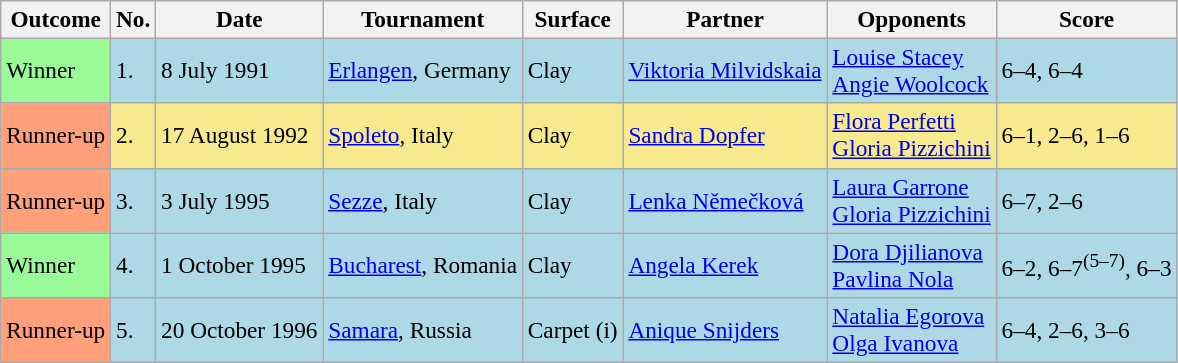<table class="sortable wikitable" style=font-size:97%>
<tr>
<th>Outcome</th>
<th>No.</th>
<th>Date</th>
<th>Tournament</th>
<th>Surface</th>
<th>Partner</th>
<th>Opponents</th>
<th>Score</th>
</tr>
<tr style="background:lightblue;">
<td style="background:#98fb98;">Winner</td>
<td>1.</td>
<td>8 July 1991</td>
<td><a href='#'>Erlangen</a>, Germany</td>
<td>Clay</td>
<td> <a href='#'>Viktoria Milvidskaia</a></td>
<td> <a href='#'>Louise Stacey</a><br>  <a href='#'>Angie Woolcock</a></td>
<td>6–4, 6–4</td>
</tr>
<tr style="background:#f7e98e;">
<td style="background:#ffa07a;">Runner-up</td>
<td>2.</td>
<td>17 August 1992</td>
<td><a href='#'>Spoleto</a>, Italy</td>
<td>Clay</td>
<td> <a href='#'>Sandra Dopfer</a></td>
<td> <a href='#'>Flora Perfetti</a> <br>  <a href='#'>Gloria Pizzichini</a></td>
<td>6–1, 2–6, 1–6</td>
</tr>
<tr style="background:lightblue;">
<td style="background:#ffa07a;">Runner-up</td>
<td>3.</td>
<td>3 July 1995</td>
<td><a href='#'>Sezze</a>, Italy</td>
<td>Clay</td>
<td> <a href='#'>Lenka Němečková</a></td>
<td> <a href='#'>Laura Garrone</a> <br>  <a href='#'>Gloria Pizzichini</a></td>
<td>6–7, 2–6</td>
</tr>
<tr bgcolor="lightblue">
<td style="background:#98fb98;">Winner</td>
<td>4.</td>
<td>1 October 1995</td>
<td><a href='#'>Bucharest</a>, Romania</td>
<td>Clay</td>
<td> <a href='#'>Angela Kerek</a></td>
<td> <a href='#'>Dora Djilianova</a> <br> <a href='#'>Pavlina Nola</a></td>
<td>6–2, 6–7<sup>(5–7)</sup>, 6–3</td>
</tr>
<tr style="background:lightblue;">
<td style="background:#ffa07a;">Runner-up</td>
<td>5.</td>
<td>20 October 1996</td>
<td><a href='#'>Samara</a>, Russia</td>
<td>Carpet (i)</td>
<td> <a href='#'>Anique Snijders</a></td>
<td> <a href='#'>Natalia Egorova</a> <br>  <a href='#'>Olga Ivanova</a></td>
<td>6–4, 2–6, 3–6</td>
</tr>
</table>
